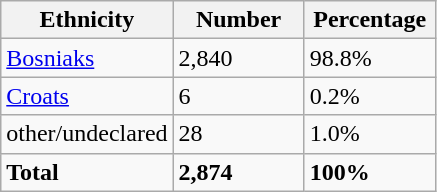<table class="wikitable">
<tr>
<th width="100px">Ethnicity</th>
<th width="80px">Number</th>
<th width="80px">Percentage</th>
</tr>
<tr>
<td><a href='#'>Bosniaks</a></td>
<td>2,840</td>
<td>98.8%</td>
</tr>
<tr>
<td><a href='#'>Croats</a></td>
<td>6</td>
<td>0.2%</td>
</tr>
<tr>
<td>other/undeclared</td>
<td>28</td>
<td>1.0%</td>
</tr>
<tr>
<td><strong>Total</strong></td>
<td><strong>2,874</strong></td>
<td><strong>100%</strong></td>
</tr>
</table>
